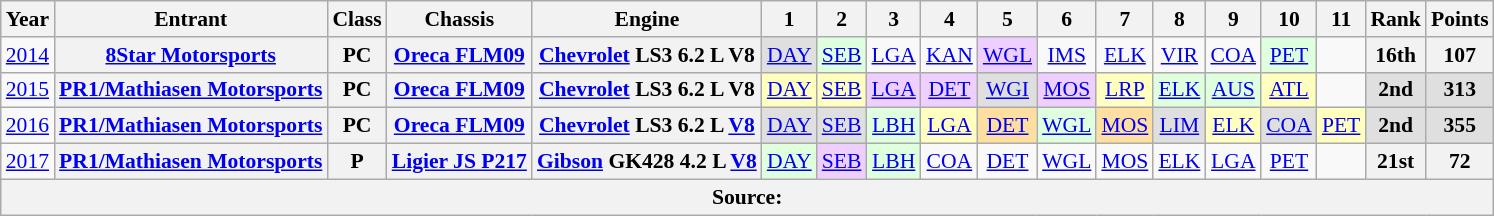<table class="wikitable" style="text-align:center; font-size:90%">
<tr>
<th>Year</th>
<th>Entrant</th>
<th>Class</th>
<th>Chassis</th>
<th>Engine</th>
<th>1</th>
<th>2</th>
<th>3</th>
<th>4</th>
<th>5</th>
<th>6</th>
<th>7</th>
<th>8</th>
<th>9</th>
<th>10</th>
<th>11</th>
<th>Rank</th>
<th>Points</th>
</tr>
<tr>
<td><a href='#'>2014</a></td>
<th><a href='#'>8Star Motorsports</a></th>
<th>PC</th>
<th><a href='#'>Oreca FLM09</a></th>
<th><a href='#'>Chevrolet</a> LS3 6.2 L V8</th>
<td style="background:#dfdfdf;"><a href='#'>DAY</a><br></td>
<td style="background:#dfffdf;"><a href='#'>SEB</a><br></td>
<td><a href='#'>LGA</a><br></td>
<td><a href='#'>KAN</a><br></td>
<td style="background:#EFCFFF"><a href='#'>WGL</a><br></td>
<td><a href='#'>IMS</a><br></td>
<td><a href='#'>ELK</a><br></td>
<td><a href='#'>VIR</a><br></td>
<td><a href='#'>COA</a><br></td>
<td style="background:#dfffdf;"><a href='#'>PET</a><br></td>
<td></td>
<th>16th</th>
<th>107</th>
</tr>
<tr>
<td><a href='#'>2015</a></td>
<th><a href='#'>PR1/Mathiasen Motorsports</a></th>
<th>PC</th>
<th><a href='#'>Oreca FLM09</a></th>
<th><a href='#'>Chevrolet</a> LS3 6.2 L V8</th>
<td style="background:#ffffbf;"><a href='#'>DAY</a><br></td>
<td style="background:#ffffbf;"><a href='#'>SEB</a><br></td>
<td style="background:#efcfff;"><a href='#'>LGA</a><br></td>
<td style="background:#efcfff;"><a href='#'>DET</a><br></td>
<td style="background:#dfdfdf;"><a href='#'>WGI</a><br></td>
<td style="background:#efcfff;"><a href='#'>MOS</a><br></td>
<td style="background:#ffffbf;"><a href='#'>LRP</a><br></td>
<td style="background:#dfffdf;"><a href='#'>ELK</a><br></td>
<td style="background:#dfffdf;"><a href='#'>AUS</a><br></td>
<td style="background:#ffffbf;"><a href='#'>ATL</a><br></td>
<td></td>
<td style="background:#DFDFDF;"><strong>2nd</strong></td>
<td style="background:#DFDFDF;"><strong>313</strong></td>
</tr>
<tr>
<td><a href='#'>2016</a></td>
<th><a href='#'>PR1/Mathiasen Motorsports</a></th>
<th>PC</th>
<th><a href='#'>Oreca FLM09</a></th>
<th><a href='#'>Chevrolet</a> LS3 6.2 L <a href='#'>V8</a></th>
<td style="background:#dfdfdf;"><a href='#'>DAY</a><br></td>
<td style="background:#dfdfdf;"><a href='#'>SEB</a><br></td>
<td style="background:#dfffdf;"><a href='#'>LBH</a><br></td>
<td style="background:#ffffbf;"><a href='#'>LGA</a><br></td>
<td style="background:#ffdf9f;"><a href='#'>DET</a> <br></td>
<td style="background:#dfffdf;"><a href='#'>WGL</a> <br></td>
<td style="background:#ffdf9f;"><a href='#'>MOS</a> <br></td>
<td style="background:#dfdfdf;"><a href='#'>LIM</a> <br></td>
<td style="background:#ffffbf;"><a href='#'>ELK</a><br></td>
<td style="background:#dfdfdf;"><a href='#'>COA</a><br></td>
<td style="background:#ffffbf;"><a href='#'>PET</a><br></td>
<th style="background:#dfdfdf;">2nd</th>
<th style="background:#dfdfdf;">355</th>
</tr>
<tr>
<td><a href='#'>2017</a></td>
<th><a href='#'>PR1/Mathiasen Motorsports</a></th>
<th>P</th>
<th><a href='#'>Ligier JS P217</a></th>
<th><a href='#'>Gibson</a> GK428 4.2 L <a href='#'>V8</a></th>
<td style="background:#DFFFDF;"><a href='#'>DAY</a><br></td>
<td style="background:#EFCFFF"><a href='#'>SEB</a><br></td>
<td style="background:#DFFFDF;"><a href='#'>LBH</a><br></td>
<td><a href='#'>COA</a></td>
<td><a href='#'>DET</a></td>
<td><a href='#'>WGL</a></td>
<td><a href='#'>MOS</a></td>
<td><a href='#'>ELK</a></td>
<td><a href='#'>LGA</a></td>
<td><a href='#'>PET</a></td>
<td></td>
<th>21st</th>
<th>72</th>
</tr>
<tr>
<th colspan="18">Source:</th>
</tr>
</table>
